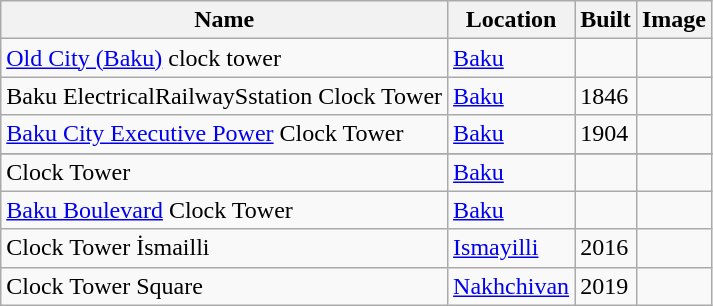<table class="wikitable">
<tr>
<th>Name</th>
<th>Location</th>
<th>Built</th>
<th>Image</th>
</tr>
<tr>
<td><a href='#'>Old City (Baku)</a> clock tower</td>
<td><a href='#'>Baku</a></td>
<td></td>
<td></td>
</tr>
<tr>
<td>Baku ElectricalRailwaySstation Clock Tower</td>
<td><a href='#'>Baku</a></td>
<td>1846</td>
<td></td>
</tr>
<tr>
<td><a href='#'>Baku City Executive Power</a> Clock Tower</td>
<td><a href='#'>Baku</a></td>
<td>1904</td>
<td></td>
</tr>
<tr>
</tr>
<tr>
<td>Clock Tower</td>
<td><a href='#'>Baku</a></td>
<td></td>
<td></td>
</tr>
<tr>
<td><a href='#'>Baku Boulevard</a> Clock Tower</td>
<td><a href='#'>Baku</a></td>
<td></td>
<td></td>
</tr>
<tr>
<td>Clock Tower İsmailli</td>
<td><a href='#'>Ismayilli</a></td>
<td>2016</td>
<td></td>
</tr>
<tr>
<td>Clock Tower Square</td>
<td><a href='#'>Nakhchivan</a></td>
<td>2019</td>
<td></td>
</tr>
</table>
